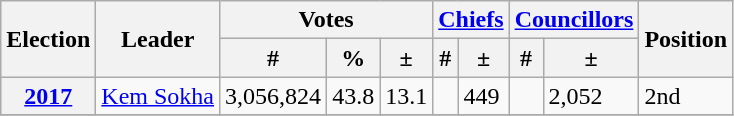<table class="wikitable">
<tr>
<th rowspan=2>Election</th>
<th rowspan=2>Leader</th>
<th colspan=3>Votes</th>
<th colspan=2><a href='#'>Chiefs</a></th>
<th colspan=2><a href='#'>Councillors</a></th>
<th rowspan=2>Position</th>
</tr>
<tr>
<th>#</th>
<th>%</th>
<th>±</th>
<th>#</th>
<th>±</th>
<th>#</th>
<th>±</th>
</tr>
<tr>
<th><a href='#'>2017</a></th>
<td><a href='#'>Kem Sokha</a></td>
<td>3,056,824</td>
<td>43.8</td>
<td>13.1</td>
<td></td>
<td>449</td>
<td></td>
<td>2,052</td>
<td> 2nd</td>
</tr>
<tr>
</tr>
</table>
